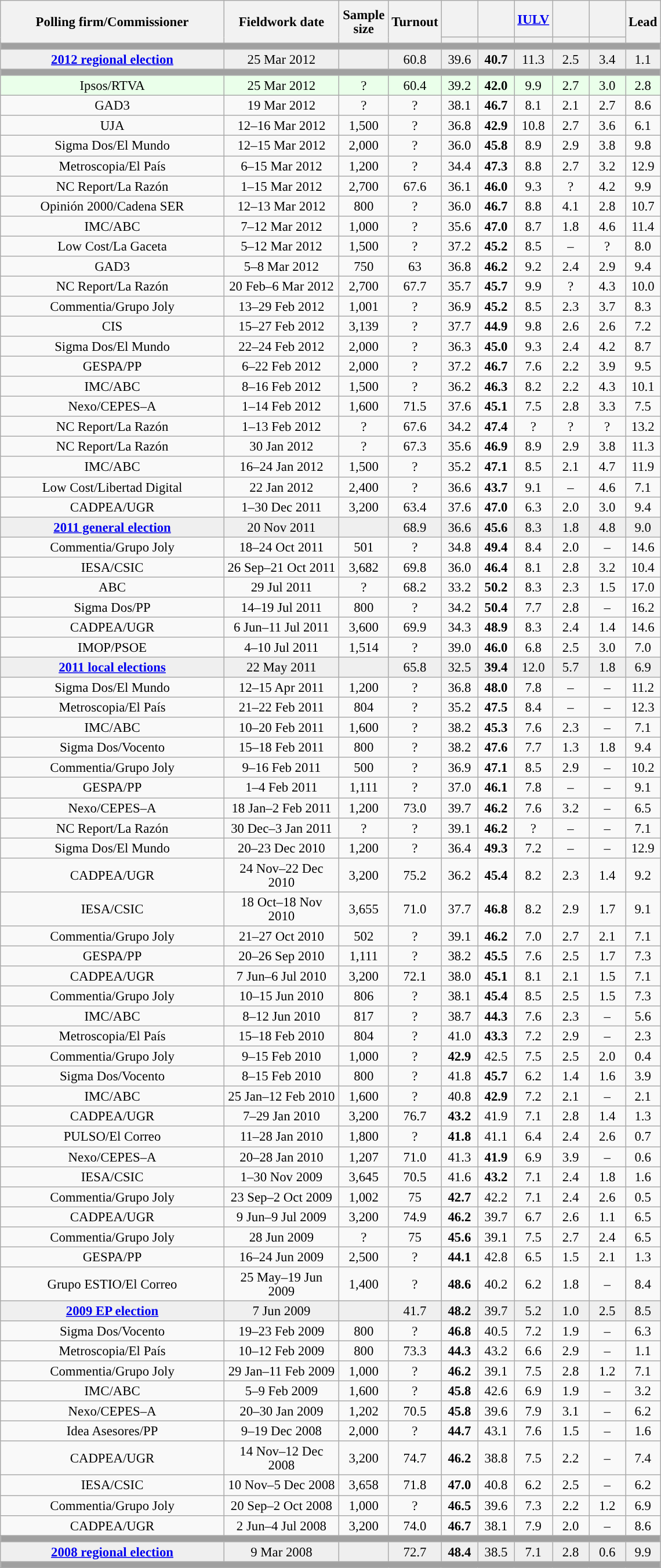<table class="wikitable collapsible collapsed" style="text-align:center; font-size:95%; line-height:16px;">
<tr style="height:42px;">
<th style="width:250px;" rowspan="2">Polling firm/Commissioner</th>
<th style="width:125px;" rowspan="2">Fieldwork date</th>
<th style="width:50px;" rowspan="2">Sample size</th>
<th style="width:45px;" rowspan="2">Turnout</th>
<th style="width:35px;"></th>
<th style="width:35px;"></th>
<th style="width:35px;"><a href='#'>IULV</a></th>
<th style="width:35px;"></th>
<th style="width:35px;"></th>
<th style="width:30px;" rowspan="2">Lead</th>
</tr>
<tr>
<th style="color:inherit;background:"></th>
<th style="color:inherit;background:"></th>
<th style="color:inherit;background:"></th>
<th style="color:inherit;background:"></th>
<th style="color:inherit;background:"></th>
</tr>
<tr>
<td colspan="10" style="background:#A0A0A0"></td>
</tr>
<tr style="background:#EFEFEF;">
<td><strong><a href='#'>2012 regional election</a></strong></td>
<td>25 Mar 2012</td>
<td></td>
<td>60.8</td>
<td>39.6<br></td>
<td><strong>40.7</strong><br></td>
<td>11.3<br></td>
<td>2.5<br></td>
<td>3.4<br></td>
<td style="background:">1.1</td>
</tr>
<tr>
<td colspan="10" style="background:#A0A0A0"></td>
</tr>
<tr style="background:#EAFFEA;">
<td>Ipsos/RTVA</td>
<td>25 Mar 2012</td>
<td>?</td>
<td>60.4</td>
<td>39.2<br></td>
<td><strong>42.0</strong><br></td>
<td>9.9<br></td>
<td>2.7<br></td>
<td>3.0<br></td>
<td style="background:">2.8</td>
</tr>
<tr>
<td>GAD3</td>
<td>19 Mar 2012</td>
<td>?</td>
<td>?</td>
<td>38.1<br></td>
<td><strong>46.7</strong><br></td>
<td>8.1<br></td>
<td>2.1<br></td>
<td>2.7<br></td>
<td style="background:">8.6</td>
</tr>
<tr>
<td>UJA</td>
<td>12–16 Mar 2012</td>
<td>1,500</td>
<td>?</td>
<td>36.8<br></td>
<td><strong>42.9</strong><br></td>
<td>10.8<br></td>
<td>2.7<br></td>
<td>3.6<br></td>
<td style="background:">6.1</td>
</tr>
<tr>
<td>Sigma Dos/El Mundo</td>
<td>12–15 Mar 2012</td>
<td>2,000</td>
<td>?</td>
<td>36.0<br></td>
<td><strong>45.8</strong><br></td>
<td>8.9<br></td>
<td>2.9<br></td>
<td>3.8<br></td>
<td style="background:">9.8</td>
</tr>
<tr>
<td>Metroscopia/El País</td>
<td>6–15 Mar 2012</td>
<td>1,200</td>
<td>?</td>
<td>34.4<br></td>
<td><strong>47.3</strong><br></td>
<td>8.8<br></td>
<td>2.7<br></td>
<td>3.2<br></td>
<td style="background:">12.9</td>
</tr>
<tr>
<td>NC Report/La Razón</td>
<td>1–15 Mar 2012</td>
<td>2,700</td>
<td>67.6</td>
<td>36.1<br></td>
<td><strong>46.0</strong><br></td>
<td>9.3<br></td>
<td>?<br></td>
<td>4.2<br></td>
<td style="background:">9.9</td>
</tr>
<tr>
<td>Opinión 2000/Cadena SER</td>
<td>12–13 Mar 2012</td>
<td>800</td>
<td>?</td>
<td>36.0</td>
<td><strong>46.7</strong></td>
<td>8.8</td>
<td>4.1</td>
<td>2.8</td>
<td style="background:">10.7</td>
</tr>
<tr>
<td>IMC/ABC</td>
<td>7–12 Mar 2012</td>
<td>1,000</td>
<td>?</td>
<td>35.6<br></td>
<td><strong>47.0</strong><br></td>
<td>8.7<br></td>
<td>1.8<br></td>
<td>4.6<br></td>
<td style="background:">11.4</td>
</tr>
<tr>
<td>Low Cost/La Gaceta</td>
<td>5–12 Mar 2012</td>
<td>1,500</td>
<td>?</td>
<td>37.2<br></td>
<td><strong>45.2</strong><br></td>
<td>8.5<br></td>
<td>–</td>
<td>?<br></td>
<td style="background:">8.0</td>
</tr>
<tr>
<td>GAD3</td>
<td>5–8 Mar 2012</td>
<td>750</td>
<td>63</td>
<td>36.8<br></td>
<td><strong>46.2</strong><br></td>
<td>9.2<br></td>
<td>2.4<br></td>
<td>2.9<br></td>
<td style="background:">9.4</td>
</tr>
<tr>
<td>NC Report/La Razón</td>
<td>20 Feb–6 Mar 2012</td>
<td>2,700</td>
<td>67.7</td>
<td>35.7<br></td>
<td><strong>45.7</strong><br></td>
<td>9.9<br></td>
<td>?<br></td>
<td>4.3<br></td>
<td style="background:">10.0</td>
</tr>
<tr>
<td>Commentia/Grupo Joly</td>
<td>13–29 Feb 2012</td>
<td>1,001</td>
<td>?</td>
<td>36.9<br></td>
<td><strong>45.2</strong><br></td>
<td>8.5<br></td>
<td>2.3<br></td>
<td>3.7<br></td>
<td style="background:">8.3</td>
</tr>
<tr>
<td>CIS</td>
<td>15–27 Feb 2012</td>
<td>3,139</td>
<td>?</td>
<td>37.7<br></td>
<td><strong>44.9</strong><br></td>
<td>9.8<br></td>
<td>2.6<br></td>
<td>2.6<br></td>
<td style="background:">7.2</td>
</tr>
<tr>
<td>Sigma Dos/El Mundo</td>
<td>22–24 Feb 2012</td>
<td>2,000</td>
<td>?</td>
<td>36.3<br></td>
<td><strong>45.0</strong><br></td>
<td>9.3<br></td>
<td>2.4<br></td>
<td>4.2<br></td>
<td style="background:">8.7</td>
</tr>
<tr>
<td>GESPA/PP</td>
<td>6–22 Feb 2012</td>
<td>2,000</td>
<td>?</td>
<td>37.2<br></td>
<td><strong>46.7</strong><br></td>
<td>7.6<br></td>
<td>2.2<br></td>
<td>3.9<br></td>
<td style="background:">9.5</td>
</tr>
<tr>
<td>IMC/ABC</td>
<td>8–16 Feb 2012</td>
<td>1,500</td>
<td>?</td>
<td>36.2<br></td>
<td><strong>46.3</strong><br></td>
<td>8.2<br></td>
<td>2.2<br></td>
<td>4.3<br></td>
<td style="background:">10.1</td>
</tr>
<tr>
<td>Nexo/CEPES–A</td>
<td>1–14 Feb 2012</td>
<td>1,600</td>
<td>71.5</td>
<td>37.6<br></td>
<td><strong>45.1</strong><br></td>
<td>7.5<br></td>
<td>2.8<br></td>
<td>3.3<br></td>
<td style="background:">7.5</td>
</tr>
<tr>
<td>NC Report/La Razón</td>
<td>1–13 Feb 2012</td>
<td>?</td>
<td>67.6</td>
<td>34.2<br></td>
<td><strong>47.4</strong><br></td>
<td>?<br></td>
<td>?<br></td>
<td>?<br></td>
<td style="background:">13.2</td>
</tr>
<tr>
<td>NC Report/La Razón</td>
<td>30 Jan 2012</td>
<td>?</td>
<td>67.3</td>
<td>35.6<br></td>
<td><strong>46.9</strong><br></td>
<td>8.9<br></td>
<td>2.9<br></td>
<td>3.8<br></td>
<td style="background:">11.3</td>
</tr>
<tr>
<td>IMC/ABC</td>
<td>16–24 Jan 2012</td>
<td>1,500</td>
<td>?</td>
<td>35.2</td>
<td><strong>47.1</strong></td>
<td>8.5</td>
<td>2.1</td>
<td>4.7</td>
<td style="background:">11.9</td>
</tr>
<tr>
<td>Low Cost/Libertad Digital</td>
<td>22 Jan 2012</td>
<td>2,400</td>
<td>?</td>
<td>36.6<br></td>
<td><strong>43.7</strong><br></td>
<td>9.1<br></td>
<td>–</td>
<td>4.6<br></td>
<td style="background:">7.1</td>
</tr>
<tr>
<td>CADPEA/UGR</td>
<td>1–30 Dec 2011</td>
<td>3,200</td>
<td>63.4</td>
<td>37.6<br></td>
<td><strong>47.0</strong><br></td>
<td>6.3<br></td>
<td>2.0<br></td>
<td>3.0<br></td>
<td style="background:">9.4</td>
</tr>
<tr style="background:#EFEFEF;">
<td><strong><a href='#'>2011 general election</a></strong></td>
<td>20 Nov 2011</td>
<td></td>
<td>68.9</td>
<td>36.6<br></td>
<td><strong>45.6</strong><br></td>
<td>8.3<br></td>
<td>1.8<br></td>
<td>4.8<br></td>
<td style="background:">9.0</td>
</tr>
<tr>
<td>Commentia/Grupo Joly</td>
<td>18–24 Oct 2011</td>
<td>501</td>
<td>?</td>
<td>34.8</td>
<td><strong>49.4</strong></td>
<td>8.4</td>
<td>2.0</td>
<td>–</td>
<td style="background:">14.6</td>
</tr>
<tr>
<td>IESA/CSIC</td>
<td>26 Sep–21 Oct 2011</td>
<td>3,682</td>
<td>69.8</td>
<td>36.0</td>
<td><strong>46.4</strong></td>
<td>8.1</td>
<td>2.8</td>
<td>3.2</td>
<td style="background:">10.4</td>
</tr>
<tr>
<td>ABC</td>
<td>29 Jul 2011</td>
<td>?</td>
<td>68.2</td>
<td>33.2</td>
<td><strong>50.2</strong></td>
<td>8.3</td>
<td>2.3</td>
<td>1.5</td>
<td style="background:">17.0</td>
</tr>
<tr>
<td>Sigma Dos/PP</td>
<td>14–19 Jul 2011</td>
<td>800</td>
<td>?</td>
<td>34.2</td>
<td><strong>50.4</strong></td>
<td>7.7</td>
<td>2.8</td>
<td>–</td>
<td style="background:">16.2</td>
</tr>
<tr>
<td>CADPEA/UGR</td>
<td>6 Jun–11 Jul 2011</td>
<td>3,600</td>
<td>69.9</td>
<td>34.3</td>
<td><strong>48.9</strong></td>
<td>8.3</td>
<td>2.4</td>
<td>1.4</td>
<td style="background:">14.6</td>
</tr>
<tr>
<td>IMOP/PSOE</td>
<td>4–10 Jul 2011</td>
<td>1,514</td>
<td>?</td>
<td>39.0</td>
<td><strong>46.0</strong></td>
<td>6.8</td>
<td>2.5</td>
<td>3.0</td>
<td style="background:">7.0</td>
</tr>
<tr style="background:#EFEFEF;">
<td><strong><a href='#'>2011 local elections</a></strong></td>
<td>22 May 2011</td>
<td></td>
<td>65.8</td>
<td>32.5</td>
<td><strong>39.4</strong></td>
<td>12.0</td>
<td>5.7</td>
<td>1.8</td>
<td style="background:">6.9</td>
</tr>
<tr>
<td>Sigma Dos/El Mundo</td>
<td>12–15 Apr 2011</td>
<td>1,200</td>
<td>?</td>
<td>36.8<br></td>
<td><strong>48.0</strong><br></td>
<td>7.8<br></td>
<td>–</td>
<td>–</td>
<td style="background:">11.2</td>
</tr>
<tr>
<td>Metroscopia/El País</td>
<td>21–22 Feb 2011</td>
<td>804</td>
<td>?</td>
<td>35.2<br></td>
<td><strong>47.5</strong><br></td>
<td>8.4<br></td>
<td>–</td>
<td>–</td>
<td style="background:">12.3</td>
</tr>
<tr>
<td>IMC/ABC</td>
<td>10–20 Feb 2011</td>
<td>1,600</td>
<td>?</td>
<td>38.2<br></td>
<td><strong>45.3</strong><br></td>
<td>7.6<br></td>
<td>2.3<br></td>
<td>–</td>
<td style="background:">7.1</td>
</tr>
<tr>
<td>Sigma Dos/Vocento</td>
<td>15–18 Feb 2011</td>
<td>800</td>
<td>?</td>
<td>38.2</td>
<td><strong>47.6</strong></td>
<td>7.7</td>
<td>1.3</td>
<td>1.8</td>
<td style="background:">9.4</td>
</tr>
<tr>
<td>Commentia/Grupo Joly</td>
<td>9–16 Feb 2011</td>
<td>500</td>
<td>?</td>
<td>36.9</td>
<td><strong>47.1</strong></td>
<td>8.5</td>
<td>2.9</td>
<td>–</td>
<td style="background:">10.2</td>
</tr>
<tr>
<td>GESPA/PP</td>
<td>1–4 Feb 2011</td>
<td>1,111</td>
<td>?</td>
<td>37.0<br></td>
<td><strong>46.1</strong><br></td>
<td>7.8<br></td>
<td>–</td>
<td>–</td>
<td style="background:">9.1</td>
</tr>
<tr>
<td>Nexo/CEPES–A</td>
<td>18 Jan–2 Feb 2011</td>
<td>1,200</td>
<td>73.0</td>
<td>39.7</td>
<td><strong>46.2</strong></td>
<td>7.6</td>
<td>3.2</td>
<td>–</td>
<td style="background:">6.5</td>
</tr>
<tr>
<td>NC Report/La Razón</td>
<td>30 Dec–3 Jan 2011</td>
<td>?</td>
<td>?</td>
<td>39.1<br></td>
<td><strong>46.2</strong><br></td>
<td>?<br></td>
<td>–</td>
<td>–</td>
<td style="background:">7.1</td>
</tr>
<tr>
<td>Sigma Dos/El Mundo</td>
<td>20–23 Dec 2010</td>
<td>1,200</td>
<td>?</td>
<td>36.4<br></td>
<td><strong>49.3</strong><br></td>
<td>7.2<br></td>
<td>–</td>
<td>–</td>
<td style="background:">12.9</td>
</tr>
<tr>
<td>CADPEA/UGR</td>
<td>24 Nov–22 Dec 2010</td>
<td>3,200</td>
<td>75.2</td>
<td>36.2</td>
<td><strong>45.4</strong></td>
<td>8.2</td>
<td>2.3</td>
<td>1.4</td>
<td style="background:">9.2</td>
</tr>
<tr>
<td>IESA/CSIC</td>
<td>18 Oct–18 Nov 2010</td>
<td>3,655</td>
<td>71.0</td>
<td>37.7<br></td>
<td><strong>46.8</strong><br></td>
<td>8.2<br></td>
<td>2.9<br></td>
<td>1.7<br></td>
<td style="background:">9.1</td>
</tr>
<tr>
<td>Commentia/Grupo Joly</td>
<td>21–27 Oct 2010</td>
<td>502</td>
<td>?</td>
<td>39.1</td>
<td><strong>46.2</strong></td>
<td>7.0</td>
<td>2.7</td>
<td>2.1</td>
<td style="background:">7.1</td>
</tr>
<tr>
<td>GESPA/PP</td>
<td>20–26 Sep 2010</td>
<td>1,111</td>
<td>?</td>
<td>38.2<br></td>
<td><strong>45.5</strong><br></td>
<td>7.6<br></td>
<td>2.5<br></td>
<td>1.7<br></td>
<td style="background:">7.3</td>
</tr>
<tr>
<td>CADPEA/UGR</td>
<td>7 Jun–6 Jul 2010</td>
<td>3,200</td>
<td>72.1</td>
<td>38.0</td>
<td><strong>45.1</strong></td>
<td>8.1</td>
<td>2.1</td>
<td>1.5</td>
<td style="background:">7.1</td>
</tr>
<tr>
<td>Commentia/Grupo Joly</td>
<td>10–15 Jun 2010</td>
<td>806</td>
<td>?</td>
<td>38.1</td>
<td><strong>45.4</strong></td>
<td>8.5</td>
<td>2.5</td>
<td>1.5</td>
<td style="background:">7.3</td>
</tr>
<tr>
<td>IMC/ABC</td>
<td>8–12 Jun 2010</td>
<td>817</td>
<td>?</td>
<td>38.7<br></td>
<td><strong>44.3</strong><br></td>
<td>7.6<br></td>
<td>2.3<br></td>
<td>–</td>
<td style="background:">5.6</td>
</tr>
<tr>
<td>Metroscopia/El País</td>
<td>15–18 Feb 2010</td>
<td>804</td>
<td>?</td>
<td>41.0<br></td>
<td><strong>43.3</strong><br></td>
<td>7.2<br></td>
<td>2.9<br></td>
<td>–</td>
<td style="background:">2.3</td>
</tr>
<tr>
<td>Commentia/Grupo Joly</td>
<td>9–15 Feb 2010</td>
<td>1,000</td>
<td>?</td>
<td><strong>42.9</strong></td>
<td>42.5</td>
<td>7.5</td>
<td>2.5</td>
<td>2.0</td>
<td style="background:">0.4</td>
</tr>
<tr>
<td>Sigma Dos/Vocento</td>
<td>8–15 Feb 2010</td>
<td>800</td>
<td>?</td>
<td>41.8</td>
<td><strong>45.7</strong></td>
<td>6.2</td>
<td>1.4</td>
<td>1.6</td>
<td style="background:">3.9</td>
</tr>
<tr>
<td>IMC/ABC</td>
<td>25 Jan–12 Feb 2010</td>
<td>1,600</td>
<td>?</td>
<td>40.8<br></td>
<td><strong>42.9</strong><br></td>
<td>7.2<br></td>
<td>2.1<br></td>
<td>–</td>
<td style="background:">2.1</td>
</tr>
<tr>
<td>CADPEA/UGR</td>
<td>7–29 Jan 2010</td>
<td>3,200</td>
<td>76.7</td>
<td><strong>43.2</strong></td>
<td>41.9</td>
<td>7.1</td>
<td>2.8</td>
<td>1.4</td>
<td style="background:">1.3</td>
</tr>
<tr>
<td>PULSO/El Correo</td>
<td>11–28 Jan 2010</td>
<td>1,800</td>
<td>?</td>
<td><strong>41.8</strong></td>
<td>41.1</td>
<td>6.4</td>
<td>2.4</td>
<td>2.6</td>
<td style="background:">0.7</td>
</tr>
<tr>
<td>Nexo/CEPES–A</td>
<td>20–28 Jan 2010</td>
<td>1,207</td>
<td>71.0</td>
<td>41.3</td>
<td><strong>41.9</strong></td>
<td>6.9</td>
<td>3.9</td>
<td>–</td>
<td style="background:">0.6</td>
</tr>
<tr>
<td>IESA/CSIC</td>
<td>1–30 Nov 2009</td>
<td>3,645</td>
<td>70.5</td>
<td>41.6</td>
<td><strong>43.2</strong></td>
<td>7.1</td>
<td>2.4</td>
<td>1.8</td>
<td style="background:">1.6</td>
</tr>
<tr>
<td>Commentia/Grupo Joly</td>
<td>23 Sep–2 Oct 2009</td>
<td>1,002</td>
<td>75</td>
<td><strong>42.7</strong></td>
<td>42.2</td>
<td>7.1</td>
<td>2.4</td>
<td>2.6</td>
<td style="background:">0.5</td>
</tr>
<tr>
<td>CADPEA/UGR</td>
<td>9 Jun–9 Jul 2009</td>
<td>3,200</td>
<td>74.9</td>
<td><strong>46.2</strong></td>
<td>39.7</td>
<td>6.7</td>
<td>2.6</td>
<td>1.1</td>
<td style="background:">6.5</td>
</tr>
<tr>
<td>Commentia/Grupo Joly</td>
<td>28 Jun 2009</td>
<td>?</td>
<td>75</td>
<td><strong>45.6</strong></td>
<td>39.1</td>
<td>7.5</td>
<td>2.7</td>
<td>2.4</td>
<td style="background:">6.5</td>
</tr>
<tr>
<td>GESPA/PP</td>
<td>16–24 Jun 2009</td>
<td>2,500</td>
<td>?</td>
<td><strong>44.1</strong></td>
<td>42.8</td>
<td>6.5</td>
<td>1.5</td>
<td>2.1</td>
<td style="background:">1.3</td>
</tr>
<tr>
<td>Grupo ESTIO/El Correo</td>
<td>25 May–19 Jun 2009</td>
<td>1,400</td>
<td>?</td>
<td><strong>48.6</strong></td>
<td>40.2</td>
<td>6.2</td>
<td>1.8</td>
<td>–</td>
<td style="background:">8.4</td>
</tr>
<tr style="background:#EFEFEF;">
<td><strong><a href='#'>2009 EP election</a></strong></td>
<td>7 Jun 2009</td>
<td></td>
<td>41.7</td>
<td><strong>48.2</strong><br></td>
<td>39.7<br></td>
<td>5.2<br></td>
<td>1.0<br></td>
<td>2.5<br></td>
<td style="background:">8.5</td>
</tr>
<tr>
<td>Sigma Dos/Vocento</td>
<td>19–23 Feb 2009</td>
<td>800</td>
<td>?</td>
<td><strong>46.8</strong></td>
<td>40.5</td>
<td>7.2</td>
<td>1.9</td>
<td>–</td>
<td style="background:">6.3</td>
</tr>
<tr>
<td>Metroscopia/El País</td>
<td>10–12 Feb 2009</td>
<td>800</td>
<td>73.3</td>
<td><strong>44.3</strong><br></td>
<td>43.2<br></td>
<td>6.6<br></td>
<td>2.9<br></td>
<td>–</td>
<td style="background:">1.1</td>
</tr>
<tr>
<td>Commentia/Grupo Joly</td>
<td>29 Jan–11 Feb 2009</td>
<td>1,000</td>
<td>?</td>
<td><strong>46.2</strong></td>
<td>39.1</td>
<td>7.5</td>
<td>2.8</td>
<td>1.2</td>
<td style="background:">7.1</td>
</tr>
<tr>
<td>IMC/ABC</td>
<td>5–9 Feb 2009</td>
<td>1,600</td>
<td>?</td>
<td><strong>45.8</strong><br></td>
<td>42.6<br></td>
<td>6.9<br></td>
<td>1.9<br></td>
<td>–</td>
<td style="background:">3.2</td>
</tr>
<tr>
<td>Nexo/CEPES–A</td>
<td>20–30 Jan 2009</td>
<td>1,202</td>
<td>70.5</td>
<td><strong>45.8</strong></td>
<td>39.6</td>
<td>7.9</td>
<td>3.1</td>
<td>–</td>
<td style="background:">6.2</td>
</tr>
<tr>
<td>Idea Asesores/PP</td>
<td>9–19 Dec 2008</td>
<td>2,000</td>
<td>?</td>
<td><strong>44.7</strong><br></td>
<td>43.1<br></td>
<td>7.6<br></td>
<td>1.5<br></td>
<td>–</td>
<td style="background:">1.6</td>
</tr>
<tr>
<td>CADPEA/UGR</td>
<td>14 Nov–12 Dec 2008</td>
<td>3,200</td>
<td>74.7</td>
<td><strong>46.2</strong></td>
<td>38.8</td>
<td>7.5</td>
<td>2.2</td>
<td>–</td>
<td style="background:">7.4</td>
</tr>
<tr>
<td>IESA/CSIC</td>
<td>10 Nov–5 Dec 2008</td>
<td>3,658</td>
<td>71.8</td>
<td><strong>47.0</strong></td>
<td>40.8</td>
<td>6.2</td>
<td>2.5</td>
<td>–</td>
<td style="background:">6.2</td>
</tr>
<tr>
<td>Commentia/Grupo Joly</td>
<td>20 Sep–2 Oct 2008</td>
<td>1,000</td>
<td>?</td>
<td><strong>46.5</strong></td>
<td>39.6</td>
<td>7.3</td>
<td>2.2</td>
<td>1.2</td>
<td style="background:">6.9</td>
</tr>
<tr>
<td>CADPEA/UGR</td>
<td>2 Jun–4 Jul 2008</td>
<td>3,200</td>
<td>74.0</td>
<td><strong>46.7</strong></td>
<td>38.1</td>
<td>7.9</td>
<td>2.0</td>
<td>–</td>
<td style="background:">8.6</td>
</tr>
<tr>
<td colspan="10" style="background:#A0A0A0"></td>
</tr>
<tr style="background:#EFEFEF;">
<td><strong><a href='#'>2008 regional election</a></strong></td>
<td>9 Mar 2008</td>
<td></td>
<td>72.7</td>
<td><strong>48.4</strong><br></td>
<td>38.5<br></td>
<td>7.1<br></td>
<td>2.8<br></td>
<td>0.6<br></td>
<td style="background:">9.9</td>
</tr>
<tr>
<td colspan="10" style="background:#A0A0A0"></td>
</tr>
</table>
